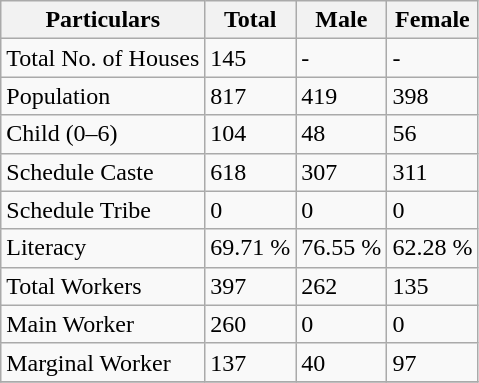<table class="wikitable sortable">
<tr>
<th>Particulars</th>
<th>Total</th>
<th>Male</th>
<th>Female</th>
</tr>
<tr>
<td>Total No. of Houses</td>
<td>145</td>
<td>-</td>
<td>-</td>
</tr>
<tr>
<td>Population</td>
<td>817</td>
<td>419</td>
<td>398</td>
</tr>
<tr>
<td>Child (0–6)</td>
<td>104</td>
<td>48</td>
<td>56</td>
</tr>
<tr>
<td>Schedule Caste</td>
<td>618</td>
<td>307</td>
<td>311</td>
</tr>
<tr>
<td>Schedule Tribe</td>
<td>0</td>
<td>0</td>
<td>0</td>
</tr>
<tr>
<td>Literacy</td>
<td>69.71 %</td>
<td>76.55 %</td>
<td>62.28 %</td>
</tr>
<tr>
<td>Total Workers</td>
<td>397</td>
<td>262</td>
<td>135</td>
</tr>
<tr>
<td>Main Worker</td>
<td>260</td>
<td>0</td>
<td>0</td>
</tr>
<tr>
<td>Marginal Worker</td>
<td>137</td>
<td>40</td>
<td>97</td>
</tr>
<tr>
</tr>
</table>
